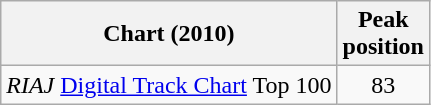<table class="wikitable">
<tr>
<th>Chart (2010)</th>
<th>Peak<br>position</th>
</tr>
<tr>
<td><em>RIAJ</em> <a href='#'>Digital Track Chart</a> Top 100</td>
<td align="center">83</td>
</tr>
</table>
